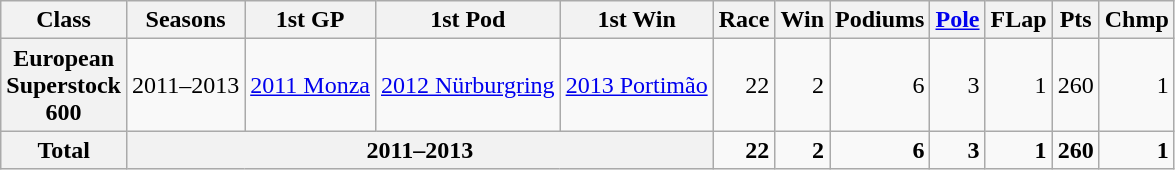<table class="wikitable" style=text-align:right;">
<tr>
<th>Class</th>
<th>Seasons</th>
<th>1st GP</th>
<th>1st Pod</th>
<th>1st Win</th>
<th>Race</th>
<th>Win</th>
<th>Podiums</th>
<th><a href='#'>Pole</a></th>
<th>FLap</th>
<th>Pts</th>
<th>Chmp</th>
</tr>
<tr>
<th>European<br>Superstock<br>600</th>
<td>2011–2013</td>
<td style="text-align:left;"><a href='#'>2011 Monza</a></td>
<td style="text-align:left;"><a href='#'>2012 Nürburgring</a></td>
<td style="text-align:left;"><a href='#'>2013 Portimão</a></td>
<td>22</td>
<td>2</td>
<td>6</td>
<td>3</td>
<td>1</td>
<td>260</td>
<td>1</td>
</tr>
<tr>
<th>Total</th>
<th colspan="4">2011–2013</th>
<td><strong>22</strong></td>
<td><strong>2</strong></td>
<td><strong>6</strong></td>
<td><strong>3</strong></td>
<td><strong>1</strong></td>
<td><strong>260</strong></td>
<td><strong>1</strong></td>
</tr>
</table>
